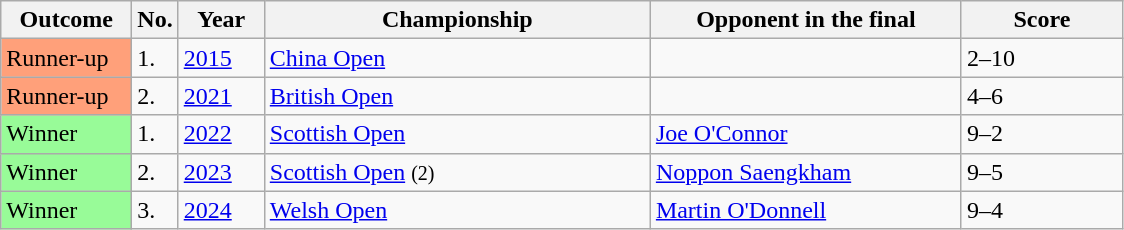<table class="sortable wikitable">
<tr>
<th width="80">Outcome</th>
<th width="20">No.</th>
<th width="50">Year</th>
<th width="250">Championship</th>
<th width="200">Opponent in the final</th>
<th width="100">Score</th>
</tr>
<tr>
<td style="background:#ffa07a;">Runner-up</td>
<td>1.</td>
<td><a href='#'>2015</a></td>
<td><a href='#'>China Open</a></td>
<td> </td>
<td>2–10</td>
</tr>
<tr>
<td style="background:#ffa07a;">Runner-up</td>
<td>2.</td>
<td><a href='#'>2021</a></td>
<td><a href='#'>British Open</a></td>
<td> </td>
<td>4–6</td>
</tr>
<tr>
<td style="background:#98FB98;">Winner</td>
<td>1.</td>
<td><a href='#'>2022</a></td>
<td><a href='#'>Scottish Open</a></td>
<td> <a href='#'>Joe O'Connor</a></td>
<td>9–2</td>
</tr>
<tr>
<td style="background:#98FB98;">Winner</td>
<td>2.</td>
<td><a href='#'>2023</a></td>
<td><a href='#'>Scottish Open</a> <small>(2)</small></td>
<td> <a href='#'>Noppon Saengkham</a></td>
<td>9–5</td>
</tr>
<tr>
<td style="background:#98FB98;">Winner</td>
<td>3.</td>
<td><a href='#'>2024</a></td>
<td><a href='#'>Welsh Open</a></td>
<td> <a href='#'>Martin O'Donnell</a></td>
<td>9–4</td>
</tr>
</table>
